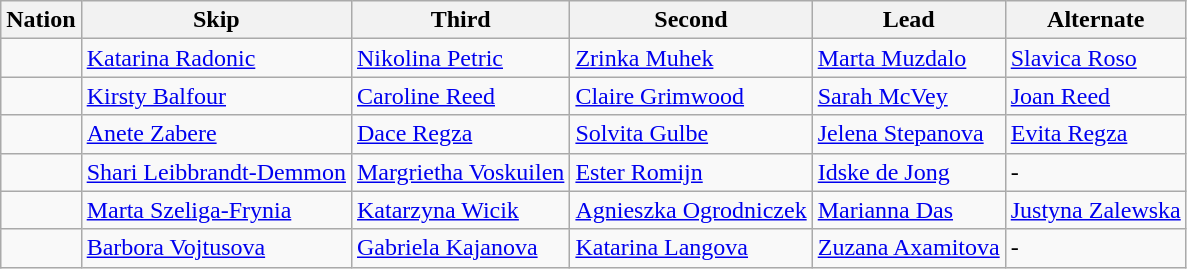<table class="wikitable">
<tr>
<th>Nation</th>
<th>Skip</th>
<th>Third</th>
<th>Second</th>
<th>Lead</th>
<th>Alternate</th>
</tr>
<tr>
<td></td>
<td><a href='#'>Katarina Radonic</a></td>
<td><a href='#'>Nikolina Petric</a></td>
<td><a href='#'>Zrinka Muhek</a></td>
<td><a href='#'>Marta Muzdalo</a></td>
<td><a href='#'>Slavica Roso</a></td>
</tr>
<tr>
<td></td>
<td><a href='#'>Kirsty Balfour</a></td>
<td><a href='#'>Caroline Reed</a></td>
<td><a href='#'>Claire Grimwood</a></td>
<td><a href='#'>Sarah McVey</a></td>
<td><a href='#'>Joan Reed</a></td>
</tr>
<tr>
<td></td>
<td><a href='#'>Anete Zabere</a></td>
<td><a href='#'>Dace Regza</a></td>
<td><a href='#'>Solvita Gulbe</a></td>
<td><a href='#'>Jelena Stepanova</a></td>
<td><a href='#'>Evita Regza</a></td>
</tr>
<tr>
<td></td>
<td><a href='#'>Shari Leibbrandt-Demmon</a></td>
<td><a href='#'>Margrietha Voskuilen</a></td>
<td><a href='#'>Ester Romijn</a></td>
<td><a href='#'>Idske de Jong</a></td>
<td>-</td>
</tr>
<tr>
<td></td>
<td><a href='#'>Marta Szeliga-Frynia</a></td>
<td><a href='#'>Katarzyna Wicik</a></td>
<td><a href='#'>Agnieszka Ogrodniczek</a></td>
<td><a href='#'>Marianna Das</a></td>
<td><a href='#'>Justyna Zalewska</a></td>
</tr>
<tr>
<td></td>
<td><a href='#'>Barbora Vojtusova</a></td>
<td><a href='#'>Gabriela Kajanova</a></td>
<td><a href='#'>Katarina Langova</a></td>
<td><a href='#'>Zuzana Axamitova</a></td>
<td>-</td>
</tr>
</table>
